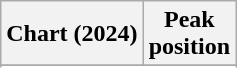<table class="wikitable sortable plainrowheaders" style="text-align:center">
<tr>
<th scope="col">Chart (2024)</th>
<th scope="col">Peak<br>position</th>
</tr>
<tr>
</tr>
<tr>
</tr>
<tr>
</tr>
</table>
